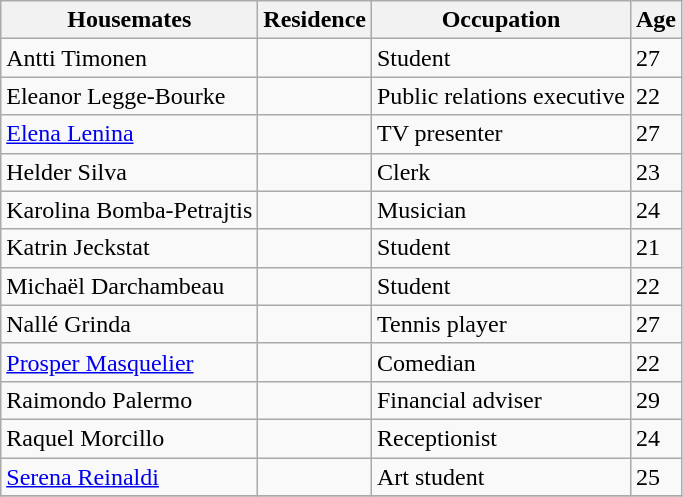<table class=wikitable>
<tr>
<th>Housemates</th>
<th>Residence</th>
<th>Occupation</th>
<th>Age</th>
</tr>
<tr>
<td> Antti Timonen</td>
<td></td>
<td>Student</td>
<td>27</td>
</tr>
<tr>
<td> Eleanor Legge-Bourke</td>
<td></td>
<td>Public relations executive</td>
<td>22</td>
</tr>
<tr>
<td> <a href='#'>Elena Lenina</a></td>
<td></td>
<td>TV presenter</td>
<td>27</td>
</tr>
<tr>
<td> Helder Silva</td>
<td></td>
<td>Clerk</td>
<td>23</td>
</tr>
<tr>
<td> Karolina Bomba-Petrajtis</td>
<td></td>
<td>Musician</td>
<td>24</td>
</tr>
<tr>
<td> Katrin Jeckstat</td>
<td></td>
<td>Student</td>
<td>21</td>
</tr>
<tr>
<td> Michaël Darchambeau</td>
<td></td>
<td>Student</td>
<td>22</td>
</tr>
<tr>
<td> Nallé Grinda</td>
<td></td>
<td>Tennis player</td>
<td>27</td>
</tr>
<tr>
<td> <a href='#'>Prosper Masquelier</a></td>
<td></td>
<td>Comedian</td>
<td>22</td>
</tr>
<tr>
<td> Raimondo Palermo</td>
<td></td>
<td>Financial adviser</td>
<td>29</td>
</tr>
<tr>
<td> Raquel Morcillo</td>
<td></td>
<td>Receptionist</td>
<td>24</td>
</tr>
<tr>
<td> <a href='#'>Serena Reinaldi</a></td>
<td></td>
<td>Art student</td>
<td>25</td>
</tr>
<tr>
</tr>
</table>
